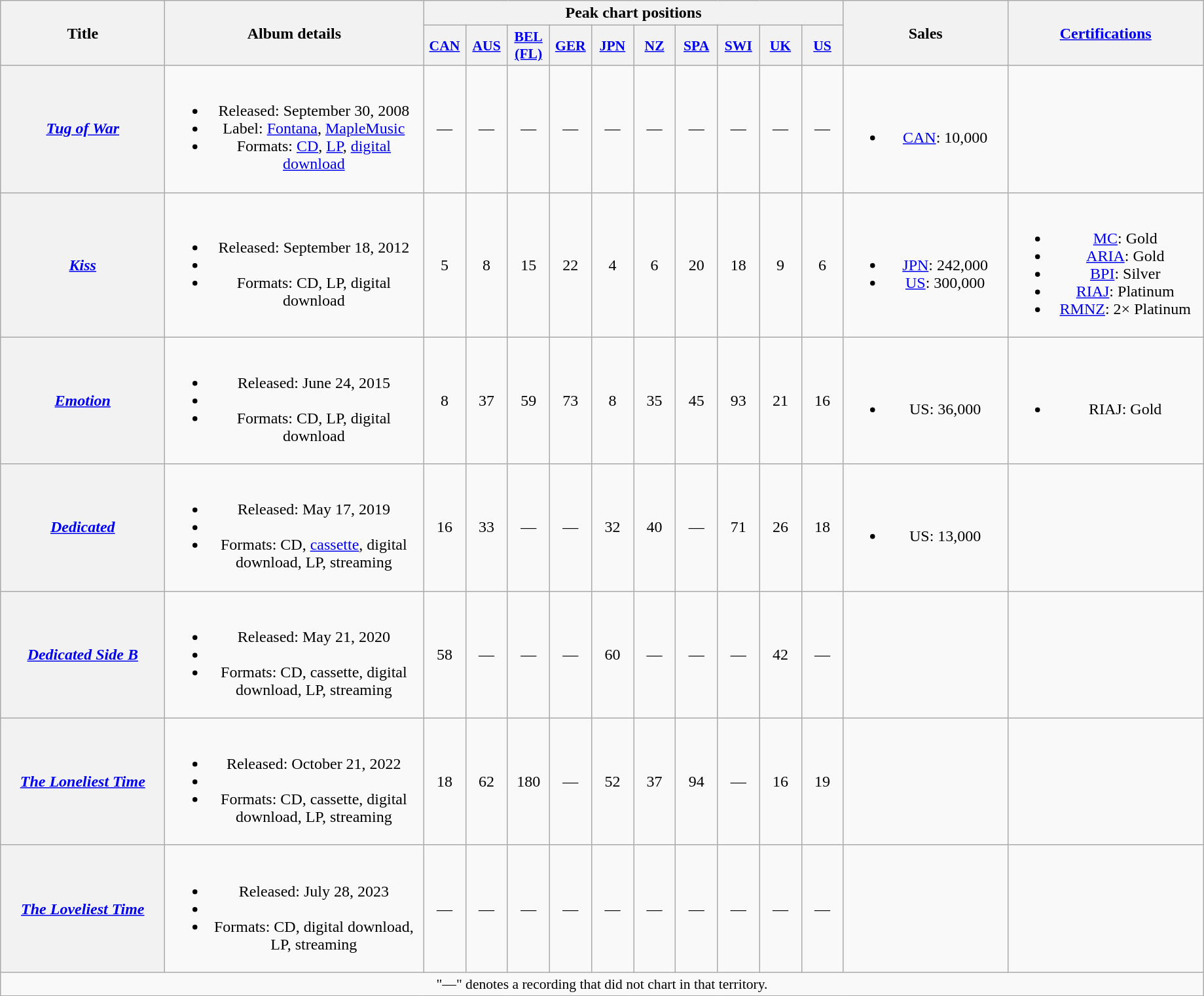<table class="wikitable plainrowheaders" style="text-align:center;">
<tr>
<th scope="col" rowspan="2" style="width:10em;">Title</th>
<th scope="col" rowspan="2" style="width:16em;">Album details</th>
<th scope="col" colspan="10">Peak chart positions</th>
<th scope="col" rowspan="2" style="width:10em;">Sales</th>
<th scope="col" rowspan="2" style="width:12em;"><a href='#'>Certifications</a></th>
</tr>
<tr>
<th scope="col" style="width:2.5em;font-size:90%;"><a href='#'>CAN</a><br></th>
<th scope="col" style="width:2.5em;font-size:90%;"><a href='#'>AUS</a><br></th>
<th scope="col" style="width:2.5em;font-size:90%;"><a href='#'>BEL<br>(FL)</a><br></th>
<th scope="col" style="width:2.5em;font-size:90%;"><a href='#'>GER</a><br></th>
<th scope="col" style="width:2.5em;font-size:90%;"><a href='#'>JPN</a><br></th>
<th scope="col" style="width:2.5em;font-size:90%;"><a href='#'>NZ</a><br></th>
<th scope="col" style="width:2.5em;font-size:90%;"><a href='#'>SPA</a><br></th>
<th scope="col" style="width:2.5em;font-size:90%;"><a href='#'>SWI</a><br></th>
<th scope="col" style="width:2.5em;font-size:90%;"><a href='#'>UK</a><br></th>
<th scope="col" style="width:2.5em;font-size:90%;"><a href='#'>US</a><br></th>
</tr>
<tr>
<th scope="row"><em><a href='#'>Tug of War</a></em></th>
<td><br><ul><li>Released: September 30, 2008</li><li>Label: <a href='#'>Fontana</a>, <a href='#'>MapleMusic</a></li><li>Formats: <a href='#'>CD</a>, <a href='#'>LP</a>, <a href='#'>digital download</a></li></ul></td>
<td>—</td>
<td>—</td>
<td>—</td>
<td>—</td>
<td>—</td>
<td>—</td>
<td>—</td>
<td>—</td>
<td>—</td>
<td>—</td>
<td><br><ul><li><a href='#'>CAN</a>: 10,000</li></ul></td>
<td></td>
</tr>
<tr>
<th scope="row"><em><a href='#'>Kiss</a></em></th>
<td><br><ul><li>Released: September 18, 2012</li><li></li><li>Formats: CD, LP, digital download</li></ul></td>
<td>5</td>
<td>8</td>
<td>15</td>
<td>22</td>
<td>4</td>
<td>6</td>
<td>20</td>
<td>18</td>
<td>9</td>
<td>6</td>
<td><br><ul><li><a href='#'>JPN</a>: 242,000</li><li><a href='#'>US</a>: 300,000</li></ul></td>
<td><br><ul><li><a href='#'>MC</a>: Gold</li><li><a href='#'>ARIA</a>: Gold</li><li><a href='#'>BPI</a>: Silver</li><li><a href='#'>RIAJ</a>: Platinum</li><li><a href='#'>RMNZ</a>: 2× Platinum</li></ul></td>
</tr>
<tr>
<th scope="row"><em><a href='#'>Emotion</a></em></th>
<td><br><ul><li>Released: June 24, 2015</li><li></li><li>Formats: CD, LP, digital download</li></ul></td>
<td>8</td>
<td>37</td>
<td>59</td>
<td>73</td>
<td>8</td>
<td>35</td>
<td>45</td>
<td>93</td>
<td>21</td>
<td>16</td>
<td><br><ul><li>US: 36,000</li></ul></td>
<td><br><ul><li>RIAJ: Gold</li></ul></td>
</tr>
<tr>
<th scope="row"><em><a href='#'>Dedicated</a></em></th>
<td><br><ul><li>Released: May 17, 2019</li><li></li><li>Formats: CD, <a href='#'>cassette</a>, digital download, LP, streaming</li></ul></td>
<td>16</td>
<td>33</td>
<td>—</td>
<td>—</td>
<td>32</td>
<td>40</td>
<td>—</td>
<td>71</td>
<td>26</td>
<td>18</td>
<td><br><ul><li>US: 13,000</li></ul></td>
<td></td>
</tr>
<tr>
<th scope="row"><em><a href='#'>Dedicated Side B</a></em></th>
<td><br><ul><li>Released: May 21, 2020</li><li></li><li>Formats: CD, cassette, digital download, LP, streaming</li></ul></td>
<td>58</td>
<td>—</td>
<td>—</td>
<td>—</td>
<td>60</td>
<td>—</td>
<td>—</td>
<td>—</td>
<td>42</td>
<td>—</td>
<td></td>
<td></td>
</tr>
<tr>
<th scope="row"><em><a href='#'>The Loneliest Time</a></em></th>
<td><br><ul><li>Released: October 21, 2022</li><li></li><li>Formats: CD, cassette, digital download, LP, streaming</li></ul></td>
<td>18</td>
<td>62</td>
<td>180</td>
<td>—</td>
<td>52</td>
<td>37</td>
<td>94</td>
<td>—</td>
<td>16</td>
<td>19</td>
<td></td>
<td></td>
</tr>
<tr>
<th scope="row"><em><a href='#'>The Loveliest Time</a></em></th>
<td><br><ul><li>Released: July 28, 2023</li><li></li><li>Formats: CD, digital download, LP, streaming</li></ul></td>
<td>—</td>
<td>—</td>
<td>—</td>
<td>—</td>
<td>—</td>
<td>—</td>
<td>—</td>
<td>—</td>
<td>—</td>
<td>—</td>
<td></td>
<td></td>
</tr>
<tr>
<td colspan="14" style="font-size:90%">"—" denotes a recording that did not chart in that territory.</td>
</tr>
</table>
